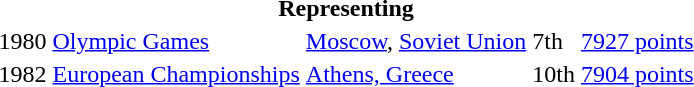<table>
<tr>
<th colspan="5">Representing </th>
</tr>
<tr>
<td>1980</td>
<td><a href='#'>Olympic Games</a></td>
<td><a href='#'>Moscow</a>, <a href='#'>Soviet Union</a></td>
<td>7th</td>
<td><a href='#'>7927 points</a></td>
</tr>
<tr>
<td>1982</td>
<td><a href='#'>European Championships</a></td>
<td><a href='#'>Athens, Greece</a></td>
<td>10th</td>
<td><a href='#'>7904 points</a></td>
</tr>
</table>
